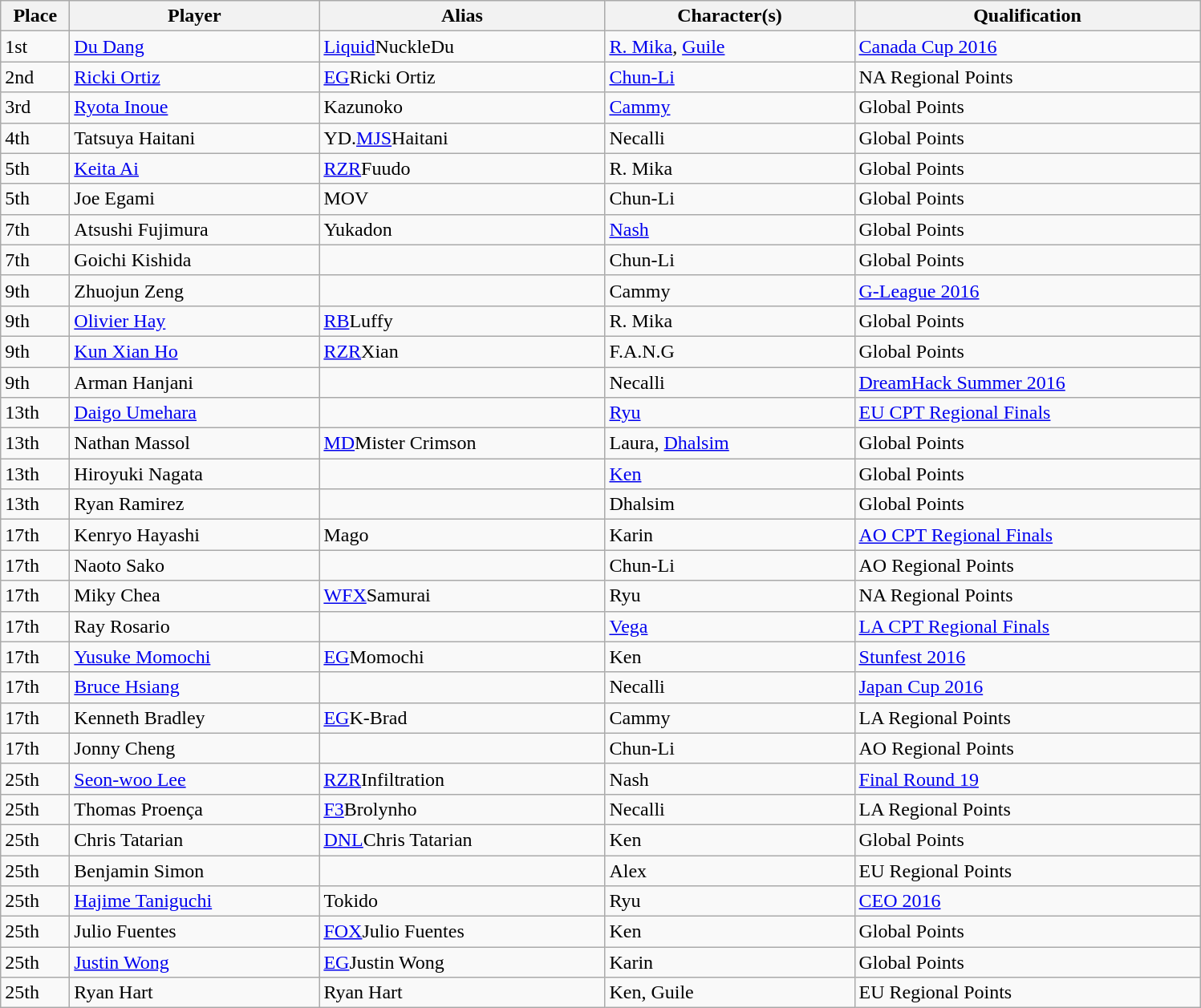<table class="wikitable">
<tr>
<th style="width:50px;">Place</th>
<th style="width:200px;">Player</th>
<th style="width:230px;">Alias</th>
<th style="width:200px;">Character(s)</th>
<th style="width:280px;">Qualification</th>
</tr>
<tr>
<td>1st</td>
<td> <a href='#'>Du Dang</a></td>
<td><a href='#'>Liquid</a>NuckleDu</td>
<td><a href='#'>R. Mika</a>, <a href='#'>Guile</a></td>
<td><a href='#'>Canada Cup 2016</a></td>
</tr>
<tr>
<td>2nd</td>
<td> <a href='#'>Ricki Ortiz</a></td>
<td><a href='#'>EG</a>Ricki Ortiz</td>
<td><a href='#'>Chun-Li</a></td>
<td>NA Regional Points</td>
</tr>
<tr>
<td>3rd</td>
<td> <a href='#'>Ryota Inoue</a></td>
<td>Kazunoko</td>
<td><a href='#'>Cammy</a></td>
<td>Global Points</td>
</tr>
<tr>
<td>4th</td>
<td> Tatsuya Haitani</td>
<td>YD.<a href='#'>MJS</a>Haitani</td>
<td>Necalli</td>
<td>Global Points</td>
</tr>
<tr>
<td>5th</td>
<td> <a href='#'>Keita Ai</a></td>
<td><a href='#'>RZR</a>Fuudo</td>
<td>R. Mika</td>
<td>Global Points</td>
</tr>
<tr>
<td>5th</td>
<td> Joe Egami</td>
<td>MOV</td>
<td>Chun-Li</td>
<td>Global Points</td>
</tr>
<tr>
<td>7th</td>
<td> Atsushi Fujimura</td>
<td>Yukadon</td>
<td><a href='#'>Nash</a></td>
<td>Global Points</td>
</tr>
<tr>
<td>7th</td>
<td> Goichi Kishida</td>
<td></td>
<td>Chun-Li</td>
<td>Global Points</td>
</tr>
<tr>
<td>9th</td>
<td> Zhuojun Zeng</td>
<td></td>
<td>Cammy</td>
<td><a href='#'>G-League 2016</a></td>
</tr>
<tr>
<td>9th</td>
<td> <a href='#'>Olivier Hay</a></td>
<td><a href='#'>RB</a>Luffy</td>
<td>R. Mika</td>
<td>Global Points</td>
</tr>
<tr>
<td>9th</td>
<td> <a href='#'>Kun Xian Ho</a></td>
<td><a href='#'>RZR</a>Xian</td>
<td>F.A.N.G</td>
<td>Global Points</td>
</tr>
<tr>
<td>9th</td>
<td> Arman Hanjani</td>
<td></td>
<td>Necalli</td>
<td><a href='#'>DreamHack Summer 2016</a></td>
</tr>
<tr>
<td>13th</td>
<td> <a href='#'>Daigo Umehara</a></td>
<td></td>
<td><a href='#'>Ryu</a></td>
<td><a href='#'>EU CPT Regional Finals</a></td>
</tr>
<tr>
<td>13th</td>
<td> Nathan Massol</td>
<td><a href='#'>MD</a>Mister Crimson</td>
<td>Laura, <a href='#'>Dhalsim</a></td>
<td>Global Points</td>
</tr>
<tr>
<td>13th</td>
<td> Hiroyuki Nagata</td>
<td></td>
<td><a href='#'>Ken</a></td>
<td>Global Points</td>
</tr>
<tr>
<td>13th</td>
<td> Ryan Ramirez</td>
<td></td>
<td>Dhalsim</td>
<td>Global Points</td>
</tr>
<tr>
<td>17th</td>
<td> Kenryo Hayashi</td>
<td>Mago</td>
<td>Karin</td>
<td><a href='#'>AO CPT Regional Finals</a></td>
</tr>
<tr>
<td>17th</td>
<td> Naoto Sako</td>
<td></td>
<td>Chun-Li</td>
<td>AO Regional Points</td>
</tr>
<tr>
<td>17th</td>
<td> Miky Chea</td>
<td><a href='#'>WFX</a>Samurai</td>
<td>Ryu</td>
<td>NA Regional Points</td>
</tr>
<tr>
<td>17th</td>
<td> Ray Rosario</td>
<td></td>
<td><a href='#'>Vega</a></td>
<td><a href='#'>LA CPT Regional Finals</a></td>
</tr>
<tr>
<td>17th</td>
<td> <a href='#'>Yusuke Momochi</a></td>
<td><a href='#'>EG</a>Momochi</td>
<td>Ken</td>
<td><a href='#'>Stunfest 2016</a></td>
</tr>
<tr>
<td>17th</td>
<td> <a href='#'>Bruce Hsiang</a></td>
<td></td>
<td>Necalli</td>
<td><a href='#'>Japan Cup 2016</a></td>
</tr>
<tr>
<td>17th</td>
<td> Kenneth Bradley</td>
<td><a href='#'>EG</a>K-Brad</td>
<td>Cammy</td>
<td>LA Regional Points</td>
</tr>
<tr>
<td>17th</td>
<td> Jonny Cheng</td>
<td></td>
<td>Chun-Li</td>
<td>AO Regional Points</td>
</tr>
<tr>
<td>25th</td>
<td> <a href='#'>Seon-woo Lee</a></td>
<td><a href='#'>RZR</a>Infiltration</td>
<td>Nash</td>
<td><a href='#'>Final Round 19</a></td>
</tr>
<tr>
<td>25th</td>
<td> Thomas Proença</td>
<td><a href='#'>F3</a>Brolynho</td>
<td>Necalli</td>
<td>LA Regional Points</td>
</tr>
<tr>
<td>25th</td>
<td> Chris Tatarian</td>
<td><a href='#'>DNL</a>Chris Tatarian</td>
<td>Ken</td>
<td>Global Points</td>
</tr>
<tr>
<td>25th</td>
<td> Benjamin Simon</td>
<td></td>
<td>Alex</td>
<td>EU Regional Points</td>
</tr>
<tr>
<td>25th</td>
<td> <a href='#'>Hajime Taniguchi</a></td>
<td>Tokido</td>
<td>Ryu</td>
<td><a href='#'>CEO 2016</a></td>
</tr>
<tr>
<td>25th</td>
<td> Julio Fuentes</td>
<td><a href='#'>FOX</a>Julio Fuentes</td>
<td>Ken</td>
<td>Global Points</td>
</tr>
<tr>
<td>25th</td>
<td> <a href='#'>Justin Wong</a></td>
<td><a href='#'>EG</a>Justin Wong</td>
<td>Karin</td>
<td>Global Points</td>
</tr>
<tr>
<td>25th</td>
<td> Ryan Hart</td>
<td>Ryan Hart</td>
<td>Ken, Guile</td>
<td>EU Regional Points</td>
</tr>
</table>
